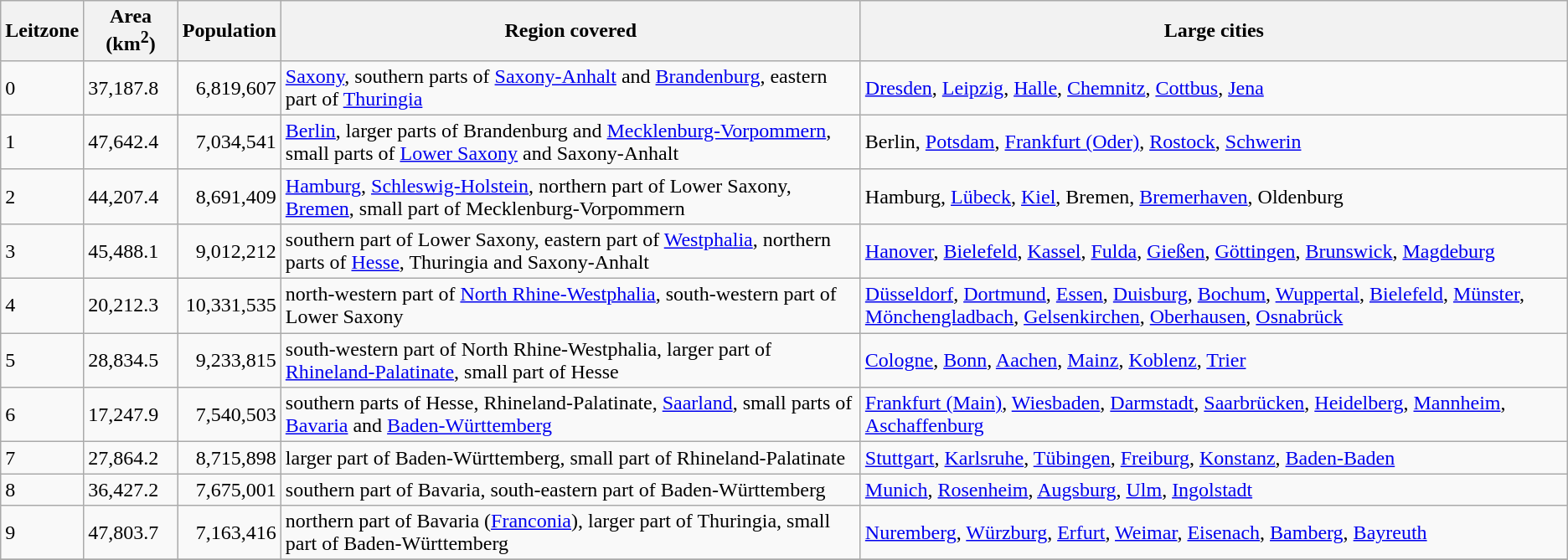<table class="wikitable sortable">
<tr>
<th>Leitzone</th>
<th>Area (km<sup>2</sup>)</th>
<th>Population</th>
<th>Region covered</th>
<th>Large cities</th>
</tr>
<tr>
<td>0</td>
<td>37,187.8</td>
<td align="right">6,819,607</td>
<td><a href='#'>Saxony</a>, southern parts of <a href='#'>Saxony-Anhalt</a> and <a href='#'>Brandenburg</a>, eastern part of <a href='#'>Thuringia</a></td>
<td><a href='#'>Dresden</a>, <a href='#'>Leipzig</a>, <a href='#'>Halle</a>, <a href='#'>Chemnitz</a>, <a href='#'>Cottbus</a>, <a href='#'>Jena</a></td>
</tr>
<tr>
<td>1</td>
<td>47,642.4</td>
<td align="right">7,034,541</td>
<td><a href='#'>Berlin</a>, larger parts of Brandenburg and <a href='#'>Mecklenburg-Vorpommern</a>, small parts of <a href='#'>Lower Saxony</a> and Saxony-Anhalt</td>
<td>Berlin, <a href='#'>Potsdam</a>, <a href='#'>Frankfurt (Oder)</a>, <a href='#'>Rostock</a>, <a href='#'>Schwerin</a></td>
</tr>
<tr>
<td>2</td>
<td>44,207.4</td>
<td align="right">8,691,409</td>
<td><a href='#'>Hamburg</a>, <a href='#'>Schleswig-Holstein</a>, northern part of Lower Saxony, <a href='#'>Bremen</a>, small part of Mecklenburg-Vorpommern</td>
<td>Hamburg, <a href='#'>Lübeck</a>, <a href='#'>Kiel</a>, Bremen, <a href='#'>Bremerhaven</a>, Oldenburg</td>
</tr>
<tr>
<td>3</td>
<td>45,488.1</td>
<td align="right">9,012,212</td>
<td>southern part of Lower Saxony, eastern part of <a href='#'>Westphalia</a>, northern parts of <a href='#'>Hesse</a>, Thuringia and Saxony-Anhalt</td>
<td><a href='#'>Hanover</a>, <a href='#'>Bielefeld</a>, <a href='#'>Kassel</a>, <a href='#'>Fulda</a>, <a href='#'>Gießen</a>, <a href='#'>Göttingen</a>, <a href='#'>Brunswick</a>, <a href='#'>Magdeburg</a></td>
</tr>
<tr>
<td>4</td>
<td>20,212.3</td>
<td align="right">10,331,535</td>
<td>north-western part of <a href='#'>North Rhine-Westphalia</a>, south-western part of Lower Saxony</td>
<td><a href='#'>Düsseldorf</a>, <a href='#'>Dortmund</a>, <a href='#'>Essen</a>, <a href='#'>Duisburg</a>, <a href='#'>Bochum</a>, <a href='#'>Wuppertal</a>, <a href='#'>Bielefeld</a>, <a href='#'>Münster</a>, <a href='#'>Mönchengladbach</a>, <a href='#'>Gelsenkirchen</a>, <a href='#'>Oberhausen</a>, <a href='#'>Osnabrück</a></td>
</tr>
<tr>
<td>5</td>
<td>28,834.5</td>
<td align="right">9,233,815</td>
<td>south-western part of North Rhine-Westphalia, larger part of <a href='#'>Rhineland-Palatinate</a>, small part of Hesse</td>
<td><a href='#'>Cologne</a>, <a href='#'>Bonn</a>, <a href='#'>Aachen</a>, <a href='#'>Mainz</a>, <a href='#'>Koblenz</a>, <a href='#'>Trier</a></td>
</tr>
<tr>
<td>6</td>
<td>17,247.9</td>
<td align="right">7,540,503</td>
<td>southern parts of Hesse, Rhineland-Palatinate, <a href='#'>Saarland</a>, small parts of <a href='#'>Bavaria</a> and <a href='#'>Baden-Württemberg</a></td>
<td><a href='#'>Frankfurt (Main)</a>, <a href='#'>Wiesbaden</a>, <a href='#'>Darmstadt</a>, <a href='#'>Saarbrücken</a>, <a href='#'>Heidelberg</a>, <a href='#'>Mannheim</a>, <a href='#'>Aschaffenburg</a></td>
</tr>
<tr>
<td>7</td>
<td>27,864.2</td>
<td align="right">8,715,898</td>
<td>larger part of Baden-Württemberg, small part of Rhineland-Palatinate</td>
<td><a href='#'>Stuttgart</a>, <a href='#'>Karlsruhe</a>, <a href='#'>Tübingen</a>, <a href='#'>Freiburg</a>, <a href='#'>Konstanz</a>, <a href='#'>Baden-Baden</a></td>
</tr>
<tr>
<td>8</td>
<td>36,427.2</td>
<td align="right">7,675,001</td>
<td>southern part of Bavaria, south-eastern part of Baden-Württemberg</td>
<td><a href='#'>Munich</a>, <a href='#'>Rosenheim</a>, <a href='#'>Augsburg</a>, <a href='#'>Ulm</a>, <a href='#'>Ingolstadt</a></td>
</tr>
<tr>
<td>9</td>
<td>47,803.7</td>
<td align="right">7,163,416</td>
<td>northern part of Bavaria (<a href='#'>Franconia</a>), larger part of Thuringia, small part of Baden-Württemberg</td>
<td><a href='#'>Nuremberg</a>, <a href='#'>Würzburg</a>, <a href='#'>Erfurt</a>, <a href='#'>Weimar</a>, <a href='#'>Eisenach</a>, <a href='#'>Bamberg</a>, <a href='#'>Bayreuth</a></td>
</tr>
<tr>
</tr>
</table>
